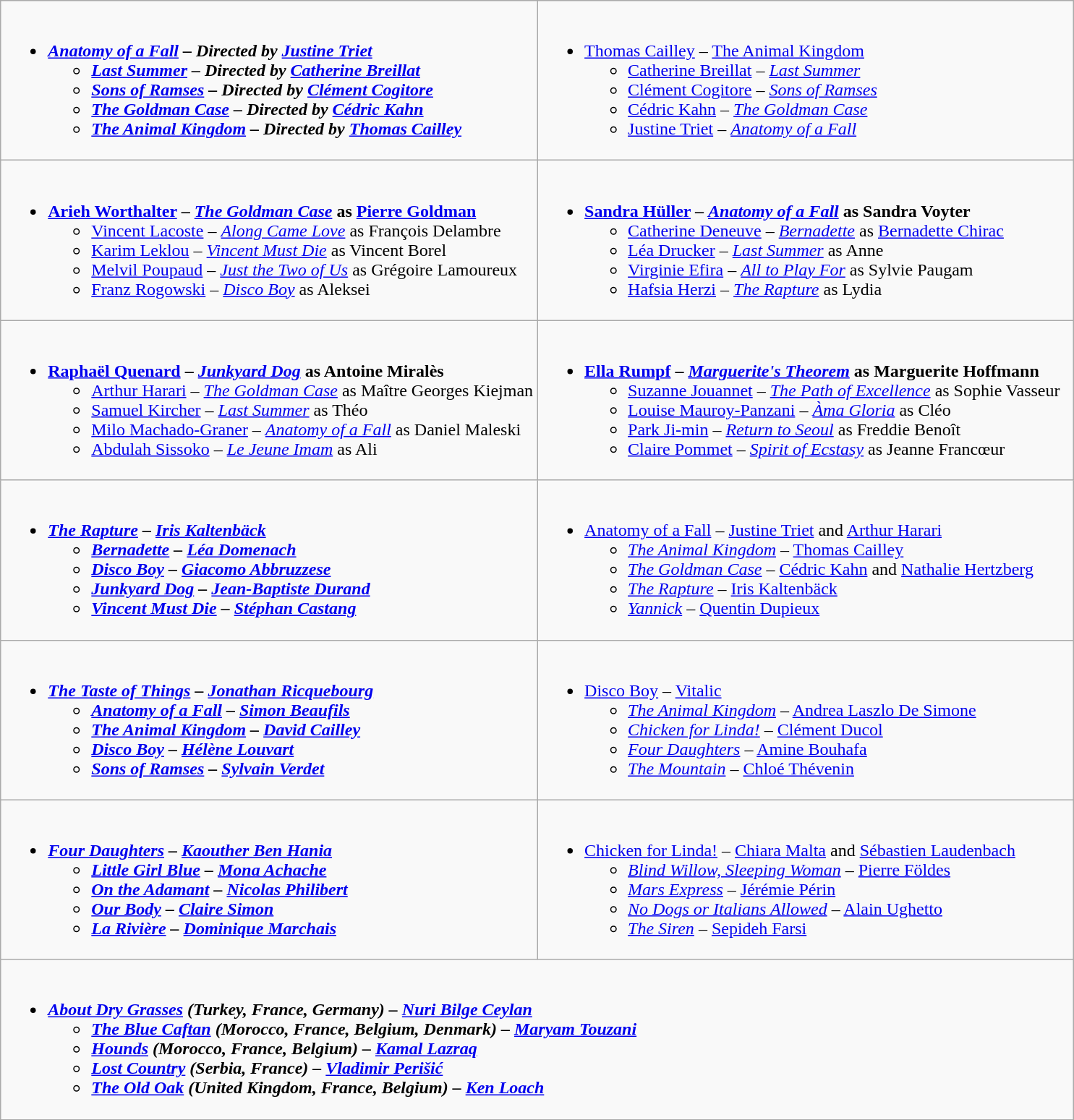<table class=wikitable style="width="150%">
<tr>
<td valign="top" width="50%"><br><ul><li><strong><em><a href='#'>Anatomy of a Fall</a><em> – Directed by <a href='#'>Justine Triet</a><strong><ul><li></em><a href='#'>Last Summer</a><em> – Directed by <a href='#'>Catherine Breillat</a></li><li></em><a href='#'>Sons of Ramses</a><em> – Directed by <a href='#'>Clément Cogitore</a></li><li></em><a href='#'>The Goldman Case</a><em> – Directed by <a href='#'>Cédric Kahn</a></li><li></em><a href='#'>The Animal Kingdom</a><em> – Directed by <a href='#'>Thomas Cailley</a></li></ul></li></ul></td>
<td valign="top" width="50%"><br><ul><li></strong><a href='#'>Thomas Cailley</a> – </em><a href='#'>The Animal Kingdom</a></em></strong><ul><li><a href='#'>Catherine Breillat</a> – <em><a href='#'>Last Summer</a></em></li><li><a href='#'>Clément Cogitore</a> – <em><a href='#'>Sons of Ramses</a></em></li><li><a href='#'>Cédric Kahn</a> – <em><a href='#'>The Goldman Case</a></em></li><li><a href='#'>Justine Triet</a> – <em><a href='#'>Anatomy of a Fall</a></em></li></ul></li></ul></td>
</tr>
<tr>
<td valign="top" width="50%"><br><ul><li><strong><a href='#'>Arieh Worthalter</a> – <em><a href='#'>The Goldman Case</a></em> as <a href='#'>Pierre Goldman</a></strong><ul><li><a href='#'>Vincent Lacoste</a> – <em><a href='#'>Along Came Love</a></em> as François Delambre</li><li><a href='#'>Karim Leklou</a> – <em><a href='#'>Vincent Must Die</a></em> as Vincent Borel</li><li><a href='#'>Melvil Poupaud</a> – <em><a href='#'>Just the Two of Us</a></em> as Grégoire Lamoureux</li><li><a href='#'>Franz Rogowski</a> – <em><a href='#'>Disco Boy</a></em> as Aleksei</li></ul></li></ul></td>
<td valign="top" width="50%"><br><ul><li><strong><a href='#'>Sandra Hüller</a> – <em><a href='#'>Anatomy of a Fall</a></em> as Sandra Voyter</strong><ul><li><a href='#'>Catherine Deneuve</a> – <em><a href='#'>Bernadette</a></em> as <a href='#'>Bernadette Chirac</a></li><li><a href='#'>Léa Drucker</a> – <em><a href='#'>Last Summer</a></em> as Anne</li><li><a href='#'>Virginie Efira</a> – <em><a href='#'>All to Play For</a></em> as Sylvie Paugam</li><li><a href='#'>Hafsia Herzi</a> – <em><a href='#'>The Rapture</a></em> as Lydia</li></ul></li></ul></td>
</tr>
<tr>
<td valign="top" width="50%"><br><ul><li><strong><a href='#'>Raphaël Quenard</a> – <em><a href='#'>Junkyard Dog</a></em> as Antoine Miralès</strong><ul><li><a href='#'>Arthur Harari</a> – <em><a href='#'>The Goldman Case</a></em> as Maître Georges Kiejman</li><li><a href='#'>Samuel Kircher</a> – <em><a href='#'>Last Summer</a></em> as Théo</li><li><a href='#'>Milo Machado-Graner</a> – <em><a href='#'>Anatomy of a Fall</a></em> as Daniel Maleski</li><li><a href='#'>Abdulah Sissoko</a> – <em><a href='#'>Le Jeune Imam</a></em> as Ali</li></ul></li></ul></td>
<td valign="top" width="50%"><br><ul><li><strong><a href='#'>Ella Rumpf</a> – <em><a href='#'>Marguerite's Theorem</a></em> as Marguerite Hoffmann</strong><ul><li><a href='#'>Suzanne Jouannet</a> – <em><a href='#'>The Path of Excellence</a></em> as Sophie Vasseur</li><li><a href='#'>Louise Mauroy-Panzani</a> – <em><a href='#'>Àma Gloria</a></em> as Cléo</li><li><a href='#'>Park Ji-min</a> – <em><a href='#'>Return to Seoul</a></em> as Freddie Benoît</li><li><a href='#'>Claire Pommet</a> – <em><a href='#'>Spirit of Ecstasy</a></em> as Jeanne Francœur</li></ul></li></ul></td>
</tr>
<tr>
<td valign="top" width="50%"><br><ul><li><strong><em><a href='#'>The Rapture</a><em> – <a href='#'>Iris Kaltenbäck</a><strong><ul><li></em><a href='#'>Bernadette</a><em> – <a href='#'>Léa Domenach</a></li><li></em><a href='#'>Disco Boy</a><em> – <a href='#'>Giacomo Abbruzzese</a></li><li></em><a href='#'>Junkyard Dog</a><em> – <a href='#'>Jean-Baptiste Durand</a></li><li></em><a href='#'>Vincent Must Die</a><em> – <a href='#'>Stéphan Castang</a></li></ul></li></ul></td>
<td valign="top" width="50%"><br><ul><li></em></strong><a href='#'>Anatomy of a Fall</a></em> – <a href='#'>Justine Triet</a> and <a href='#'>Arthur Harari</a></strong><ul><li><em><a href='#'>The Animal Kingdom</a></em> – <a href='#'>Thomas Cailley</a></li><li><em><a href='#'>The Goldman Case</a></em> – <a href='#'>Cédric Kahn</a> and <a href='#'>Nathalie Hertzberg</a></li><li><em><a href='#'>The Rapture</a></em> – <a href='#'>Iris Kaltenbäck</a></li><li><em><a href='#'>Yannick</a></em> – <a href='#'>Quentin Dupieux</a></li></ul></li></ul></td>
</tr>
<tr>
<td valign="top" width="50%"><br><ul><li><strong><em><a href='#'>The Taste of Things</a><em> – <a href='#'>Jonathan Ricquebourg</a><strong><ul><li></em><a href='#'>Anatomy of a Fall</a><em> – <a href='#'>Simon Beaufils</a></li><li></em><a href='#'>The Animal Kingdom</a><em> – <a href='#'>David Cailley</a></li><li></em><a href='#'>Disco Boy</a><em> – <a href='#'>Hélène Louvart</a></li><li></em><a href='#'>Sons of Ramses</a><em> – <a href='#'>Sylvain Verdet</a></li></ul></li></ul></td>
<td valign="top" width="50%"><br><ul><li></em></strong><a href='#'>Disco Boy</a></em> – <a href='#'>Vitalic</a></strong><ul><li><em><a href='#'>The Animal Kingdom</a></em> – <a href='#'>Andrea Laszlo De Simone</a></li><li><em><a href='#'>Chicken for Linda!</a></em> – <a href='#'>Clément Ducol</a></li><li><em><a href='#'>Four Daughters</a></em> – <a href='#'>Amine Bouhafa</a></li><li><em><a href='#'>The Mountain</a></em> – <a href='#'>Chloé Thévenin</a></li></ul></li></ul></td>
</tr>
<tr>
<td valign="top" width="50%"><br><ul><li><strong><em><a href='#'>Four Daughters</a><em> – <a href='#'>Kaouther Ben Hania</a><strong><ul><li></em><a href='#'>Little Girl Blue</a><em> – <a href='#'>Mona Achache</a></li><li></em><a href='#'>On the Adamant</a><em> – <a href='#'>Nicolas Philibert</a></li><li></em><a href='#'>Our Body</a><em> – <a href='#'>Claire Simon</a></li><li></em><a href='#'>La Rivière</a><em> – <a href='#'>Dominique Marchais</a></li></ul></li></ul></td>
<td valign="top" width="50%"><br><ul><li></em></strong><a href='#'>Chicken for Linda!</a></em> – <a href='#'>Chiara Malta</a> and <a href='#'>Sébastien Laudenbach</a></strong><ul><li><em><a href='#'>Blind Willow, Sleeping Woman</a></em> – <a href='#'>Pierre Földes</a></li><li><em><a href='#'>Mars Express</a></em> – <a href='#'>Jérémie Périn</a></li><li><em><a href='#'>No Dogs or Italians Allowed</a></em> – <a href='#'>Alain Ughetto</a></li><li><em><a href='#'>The Siren</a></em> – <a href='#'>Sepideh Farsi</a></li></ul></li></ul></td>
</tr>
<tr>
<td valign="top" width="50%" colspan="2"><br><ul><li><strong><em><a href='#'>About Dry Grasses</a><em> (Turkey, France, Germany) – <a href='#'>Nuri Bilge Ceylan</a><strong><ul><li></em><a href='#'>The Blue Caftan</a><em> (Morocco, France, Belgium, Denmark) – <a href='#'>Maryam Touzani</a></li><li></em><a href='#'>Hounds</a><em> (Morocco, France, Belgium) – <a href='#'>Kamal Lazraq</a></li><li></em><a href='#'>Lost Country</a><em> (Serbia, France) – <a href='#'>Vladimir Perišić</a></li><li></em><a href='#'>The Old Oak</a><em> (United Kingdom, France, Belgium) – <a href='#'>Ken Loach</a></li></ul></li></ul></td>
</tr>
<tr>
</tr>
</table>
